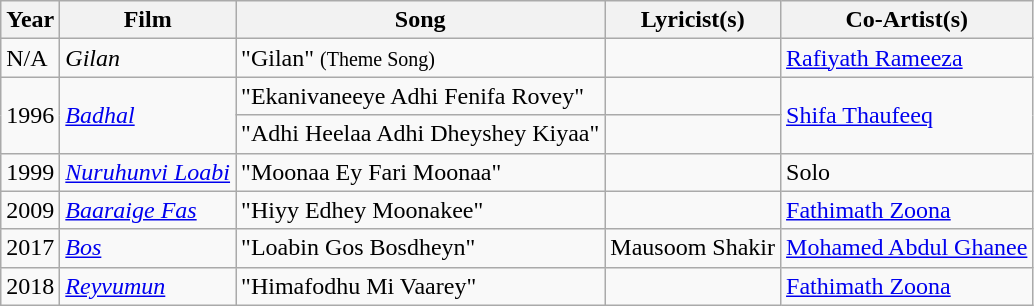<table class="wikitable">
<tr>
<th>Year</th>
<th>Film</th>
<th>Song</th>
<th>Lyricist(s)</th>
<th>Co-Artist(s)</th>
</tr>
<tr>
<td>N/A</td>
<td><em>Gilan</em></td>
<td>"Gilan" <small>(Theme Song)</small></td>
<td></td>
<td><a href='#'>Rafiyath Rameeza</a></td>
</tr>
<tr>
<td rowspan="2">1996</td>
<td rowspan="2"><em><a href='#'>Badhal</a></em></td>
<td>"Ekanivaneeye Adhi Fenifa Rovey"</td>
<td></td>
<td rowspan="2"><a href='#'>Shifa Thaufeeq</a></td>
</tr>
<tr>
<td>"Adhi Heelaa Adhi Dheyshey Kiyaa"</td>
<td></td>
</tr>
<tr>
<td>1999</td>
<td><em><a href='#'>Nuruhunvi Loabi</a></em></td>
<td>"Moonaa Ey Fari Moonaa"</td>
<td></td>
<td>Solo</td>
</tr>
<tr>
<td>2009</td>
<td><em><a href='#'>Baaraige Fas</a></em></td>
<td>"Hiyy Edhey Moonakee"</td>
<td></td>
<td><a href='#'>Fathimath Zoona</a></td>
</tr>
<tr>
<td>2017</td>
<td><a href='#'><em>Bos</em></a></td>
<td>"Loabin Gos Bosdheyn"</td>
<td>Mausoom Shakir</td>
<td><a href='#'>Mohamed Abdul Ghanee</a></td>
</tr>
<tr>
<td>2018</td>
<td><em><a href='#'>Reyvumun</a></em></td>
<td>"Himafodhu Mi Vaarey"</td>
<td></td>
<td><a href='#'>Fathimath Zoona</a></td>
</tr>
</table>
